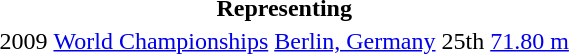<table>
<tr>
<th colspan="5">Representing </th>
</tr>
<tr>
<td>2009</td>
<td><a href='#'>World Championships</a></td>
<td><a href='#'>Berlin, Germany</a></td>
<td>25th</td>
<td><a href='#'>71.80 m</a></td>
</tr>
</table>
